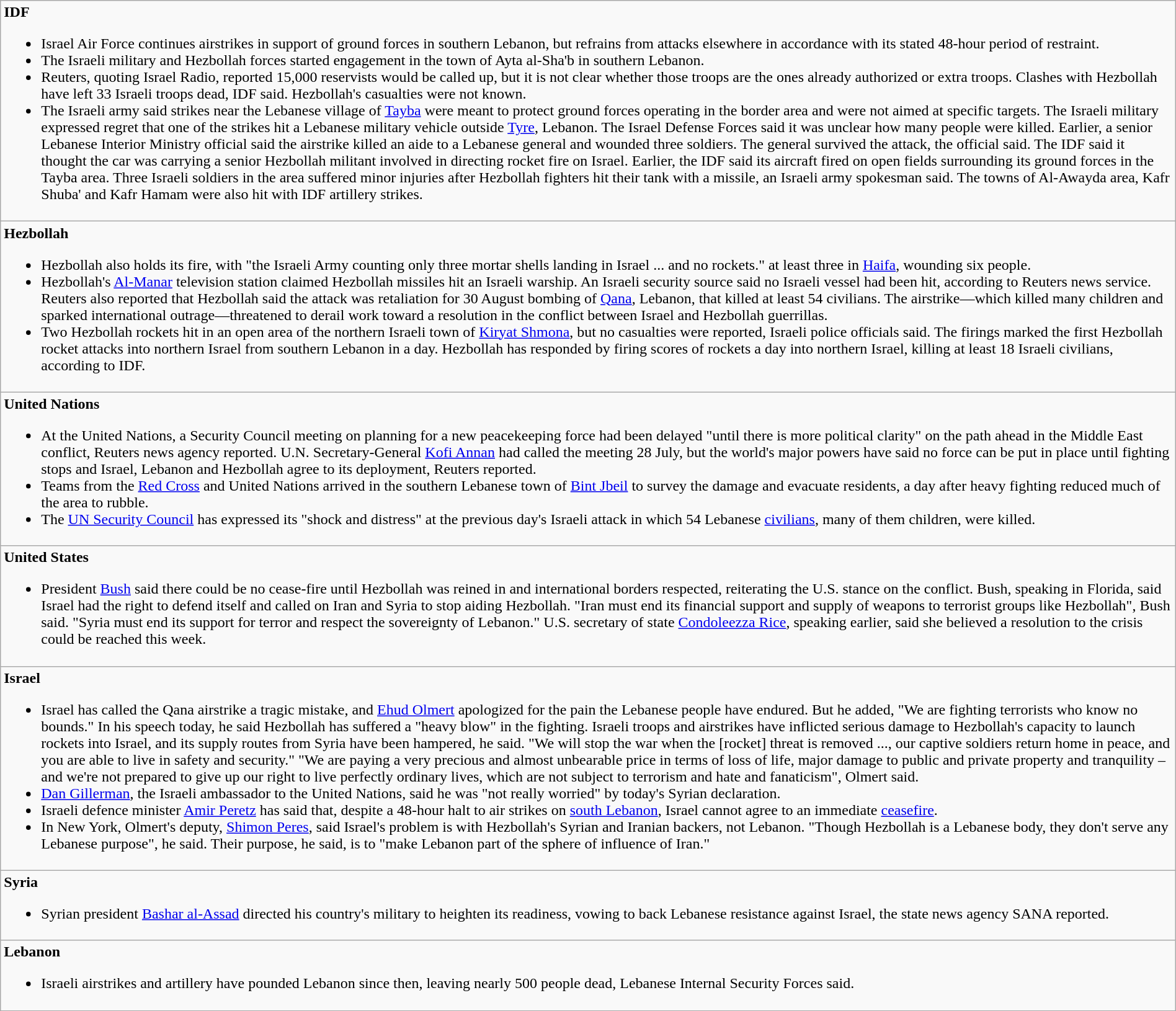<table style="width:100%;" class="wikitable">
<tr>
<td><strong>IDF</strong><br><ul><li>Israel Air Force continues airstrikes in support of ground forces in southern Lebanon, but refrains from attacks elsewhere in accordance with its stated 48-hour period of restraint.</li><li>The Israeli military and Hezbollah forces started engagement in the town of Ayta al-Sha'b in southern Lebanon. </li><li>Reuters, quoting Israel Radio, reported 15,000 reservists would be called up, but it is not clear whether those troops are the ones already authorized or extra troops. Clashes with Hezbollah have left 33 Israeli troops dead, IDF said. Hezbollah's casualties were not known.</li><li>The Israeli army said strikes near the Lebanese village of <a href='#'>Tayba</a> were meant to protect ground forces operating in the border area and were not aimed at specific targets. The Israeli military expressed regret that one of the strikes hit a Lebanese military vehicle outside <a href='#'>Tyre</a>, Lebanon. The Israel Defense Forces said it was unclear how many people were killed. Earlier, a senior Lebanese Interior Ministry official said the airstrike killed an aide to a Lebanese general and wounded three soldiers. The general survived the attack, the official said. The IDF said it thought the car was carrying a senior Hezbollah militant involved in directing rocket fire on Israel. Earlier, the IDF said its aircraft fired on open fields surrounding its ground forces in the Tayba area. Three Israeli soldiers in the area suffered minor injuries after Hezbollah fighters hit their tank with a missile, an Israeli army spokesman said. The towns of Al-Awayda area, Kafr Shuba' and Kafr Hamam were also hit with IDF artillery strikes.</li></ul></td>
</tr>
<tr>
<td><strong>Hezbollah</strong><br><ul><li>Hezbollah also holds its fire, with "the Israeli Army counting only three mortar shells landing in Israel ... and no rockets." at least three in <a href='#'>Haifa</a>, wounding six people.</li><li>Hezbollah's <a href='#'>Al-Manar</a> television station claimed Hezbollah missiles hit an Israeli warship. An Israeli security source said no Israeli vessel had been hit, according to Reuters news service. Reuters also reported that Hezbollah said the attack was retaliation for 30 August bombing of <a href='#'>Qana</a>, Lebanon, that killed at least 54 civilians. The airstrike—which killed many children and sparked international outrage—threatened to derail work toward a resolution in the conflict between Israel and Hezbollah guerrillas.</li><li>Two Hezbollah rockets hit in an open area of the northern Israeli town of <a href='#'>Kiryat Shmona</a>, but no casualties were reported, Israeli police officials said. The firings marked the first Hezbollah rocket attacks into northern Israel from southern Lebanon in a day. Hezbollah has responded by firing scores of rockets a day into northern Israel, killing at least 18 Israeli civilians, according to IDF.</li></ul></td>
</tr>
<tr>
<td><strong>United Nations</strong><br><ul><li>At the United Nations, a Security Council meeting on planning for a new peacekeeping force had been delayed "until there is more political clarity" on the path ahead in the Middle East conflict, Reuters news agency reported. U.N. Secretary-General <a href='#'>Kofi Annan</a> had called the meeting 28 July, but the world's major powers have said no force can be put in place until fighting stops and Israel, Lebanon and Hezbollah agree to its deployment, Reuters reported.</li><li>Teams from the <a href='#'>Red Cross</a> and United Nations arrived in the southern Lebanese town of <a href='#'>Bint Jbeil</a> to survey the damage and evacuate residents, a day after heavy fighting reduced much of the area to rubble.</li><li>The <a href='#'>UN Security Council</a> has expressed its "shock and distress" at the previous day's Israeli attack in which 54 Lebanese <a href='#'>civilians</a>, many of them children, were killed.</li></ul></td>
</tr>
<tr>
<td><strong>United States</strong><br><ul><li>President <a href='#'>Bush</a> said there could be no cease-fire until Hezbollah was reined in and international borders respected, reiterating the U.S. stance on the conflict. Bush, speaking in Florida, said Israel had the right to defend itself and called on Iran and Syria to stop aiding Hezbollah. "Iran must end its financial support and supply of weapons to terrorist groups like Hezbollah", Bush said. "Syria must end its support for terror and respect the sovereignty of Lebanon." U.S. secretary of state <a href='#'>Condoleezza Rice</a>, speaking earlier, said she believed a resolution to the crisis could be reached this week.</li></ul></td>
</tr>
<tr>
<td><strong>Israel</strong><br><ul><li>Israel has called the Qana airstrike a tragic mistake, and <a href='#'>Ehud Olmert</a> apologized for the pain the Lebanese people have endured. But he added, "We are fighting terrorists who know no bounds." In his speech today, he said Hezbollah has suffered a "heavy blow" in the fighting. Israeli troops and airstrikes have inflicted serious damage to Hezbollah's capacity to launch rockets into Israel, and its supply routes from Syria have been hampered, he said. "We will stop the war when the [rocket] threat is removed ..., our captive soldiers return home in peace, and you are able to live in safety and security." "We are paying a very precious and almost unbearable price in terms of loss of life, major damage to public and private property and tranquility – and we're not prepared to give up our right to live perfectly ordinary lives, which are not subject to terrorism and hate and fanaticism", Olmert said.</li><li><a href='#'>Dan Gillerman</a>, the Israeli ambassador to the United Nations, said he was "not really worried" by today's Syrian declaration.</li><li>Israeli defence minister <a href='#'>Amir Peretz</a> has said that, despite a 48-hour halt to air strikes on <a href='#'>south Lebanon</a>, Israel cannot agree to an immediate <a href='#'>ceasefire</a>.</li><li>In New York, Olmert's deputy, <a href='#'>Shimon Peres</a>, said Israel's problem is with Hezbollah's Syrian and Iranian backers, not Lebanon. "Though Hezbollah is a Lebanese body, they don't serve any Lebanese purpose", he said. Their purpose, he said, is to "make Lebanon part of the sphere of influence of Iran."</li></ul></td>
</tr>
<tr>
<td><strong>Syria</strong><br><ul><li>Syrian president <a href='#'>Bashar al-Assad</a> directed his country's military to heighten its readiness, vowing to back Lebanese resistance against Israel, the state news agency SANA reported.</li></ul></td>
</tr>
<tr>
<td><strong>Lebanon</strong><br><ul><li>Israeli airstrikes and artillery have pounded Lebanon since then, leaving nearly 500 people dead, Lebanese Internal Security Forces said.</li></ul></td>
</tr>
</table>
